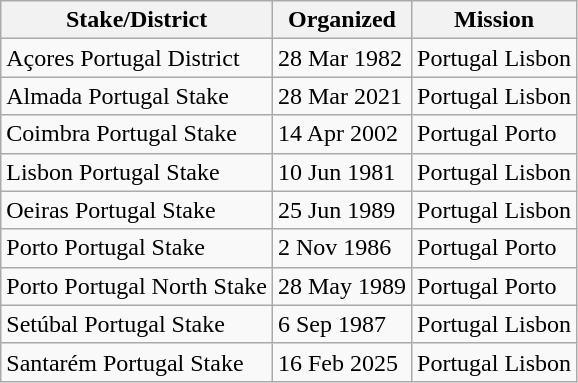<table class="wikitable sortable">
<tr>
<th>Stake/District</th>
<th data-sort-type=date>Organized</th>
<th>Mission</th>
</tr>
<tr>
<td>Açores Portugal District</td>
<td>28 Mar 1982</td>
<td>Portugal Lisbon</td>
</tr>
<tr>
<td>Almada Portugal Stake</td>
<td>28 Mar 2021</td>
<td>Portugal Lisbon</td>
</tr>
<tr>
<td>Coimbra Portugal Stake</td>
<td>14 Apr 2002</td>
<td>Portugal Porto</td>
</tr>
<tr>
<td>Lisbon Portugal Stake</td>
<td>10 Jun 1981</td>
<td>Portugal Lisbon</td>
</tr>
<tr>
<td>Oeiras Portugal Stake</td>
<td>25 Jun 1989</td>
<td>Portugal Lisbon</td>
</tr>
<tr>
<td>Porto Portugal Stake</td>
<td>2 Nov 1986</td>
<td>Portugal Porto</td>
</tr>
<tr>
<td>Porto Portugal North Stake</td>
<td>28 May 1989</td>
<td>Portugal Porto</td>
</tr>
<tr>
<td>Setúbal Portugal Stake</td>
<td>6 Sep 1987</td>
<td>Portugal Lisbon</td>
</tr>
<tr>
<td>Santarém Portugal Stake</td>
<td>16 Feb 2025</td>
<td>Portugal Lisbon</td>
</tr>
</table>
